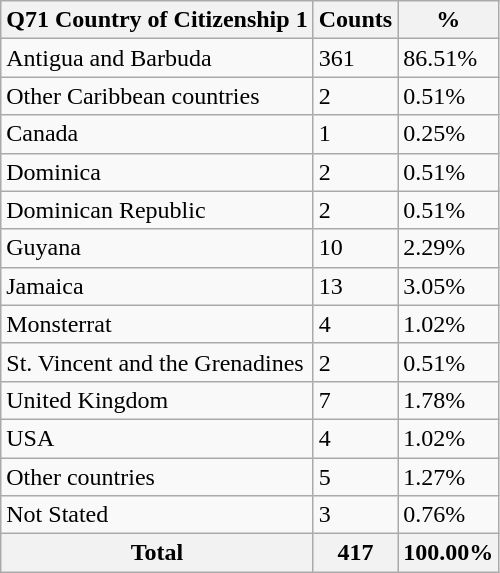<table class="wikitable sortable">
<tr>
<th>Q71 Country of Citizenship 1</th>
<th>Counts</th>
<th>%</th>
</tr>
<tr>
<td>Antigua and Barbuda</td>
<td>361</td>
<td>86.51%</td>
</tr>
<tr>
<td>Other Caribbean countries</td>
<td>2</td>
<td>0.51%</td>
</tr>
<tr>
<td>Canada</td>
<td>1</td>
<td>0.25%</td>
</tr>
<tr>
<td>Dominica</td>
<td>2</td>
<td>0.51%</td>
</tr>
<tr>
<td>Dominican Republic</td>
<td>2</td>
<td>0.51%</td>
</tr>
<tr>
<td>Guyana</td>
<td>10</td>
<td>2.29%</td>
</tr>
<tr>
<td>Jamaica</td>
<td>13</td>
<td>3.05%</td>
</tr>
<tr>
<td>Monsterrat</td>
<td>4</td>
<td>1.02%</td>
</tr>
<tr>
<td>St. Vincent and the Grenadines</td>
<td>2</td>
<td>0.51%</td>
</tr>
<tr>
<td>United Kingdom</td>
<td>7</td>
<td>1.78%</td>
</tr>
<tr>
<td>USA</td>
<td>4</td>
<td>1.02%</td>
</tr>
<tr>
<td>Other countries</td>
<td>5</td>
<td>1.27%</td>
</tr>
<tr>
<td>Not Stated</td>
<td>3</td>
<td>0.76%</td>
</tr>
<tr>
<th>Total</th>
<th>417</th>
<th>100.00%</th>
</tr>
</table>
